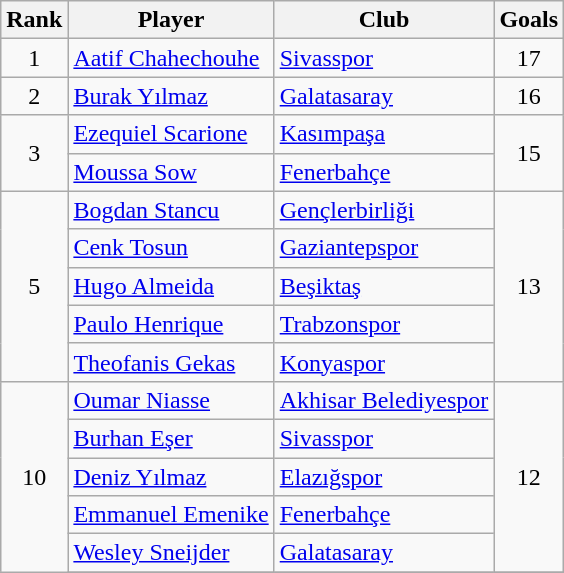<table class="wikitable" style="text-align: left;">
<tr>
<th>Rank</th>
<th>Player</th>
<th>Club</th>
<th>Goals</th>
</tr>
<tr>
<td align=center>1</td>
<td> <a href='#'>Aatif Chahechouhe</a></td>
<td><a href='#'>Sivasspor</a></td>
<td align=center>17</td>
</tr>
<tr>
<td align=center>2</td>
<td> <a href='#'>Burak Yılmaz</a></td>
<td><a href='#'>Galatasaray</a></td>
<td align=center>16</td>
</tr>
<tr>
<td rowspan=2 align=center>3</td>
<td> <a href='#'>Ezequiel Scarione</a></td>
<td><a href='#'>Kasımpaşa</a></td>
<td rowspan=2 align=center>15</td>
</tr>
<tr>
<td> <a href='#'>Moussa Sow</a></td>
<td><a href='#'>Fenerbahçe</a></td>
</tr>
<tr>
<td rowspan=5 align=center>5</td>
<td> <a href='#'>Bogdan Stancu</a></td>
<td><a href='#'>Gençlerbirliği</a></td>
<td rowspan=5 align=center>13</td>
</tr>
<tr>
<td> <a href='#'>Cenk Tosun</a></td>
<td><a href='#'>Gaziantepspor</a></td>
</tr>
<tr>
<td> <a href='#'>Hugo Almeida</a></td>
<td><a href='#'>Beşiktaş</a></td>
</tr>
<tr>
<td> <a href='#'>Paulo Henrique</a></td>
<td><a href='#'>Trabzonspor</a></td>
</tr>
<tr>
<td> <a href='#'>Theofanis Gekas</a></td>
<td><a href='#'>Konyaspor</a></td>
</tr>
<tr>
<td rowspan=6 align=center>10</td>
<td> <a href='#'>Oumar Niasse</a></td>
<td><a href='#'>Akhisar Belediyespor</a></td>
<td rowspan=5 align=center>12</td>
</tr>
<tr>
<td> <a href='#'>Burhan Eşer</a></td>
<td><a href='#'>Sivasspor</a></td>
</tr>
<tr>
<td> <a href='#'>Deniz Yılmaz</a></td>
<td><a href='#'>Elazığspor</a></td>
</tr>
<tr>
<td> <a href='#'>Emmanuel Emenike</a></td>
<td><a href='#'>Fenerbahçe</a></td>
</tr>
<tr>
<td> <a href='#'>Wesley Sneijder</a></td>
<td><a href='#'>Galatasaray</a></td>
</tr>
<tr>
</tr>
</table>
